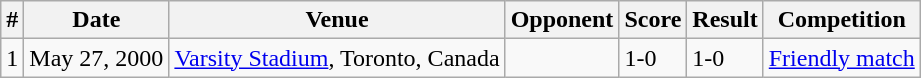<table class="wikitable">
<tr>
<th>#</th>
<th>Date</th>
<th>Venue</th>
<th>Opponent</th>
<th>Score</th>
<th>Result</th>
<th>Competition</th>
</tr>
<tr>
<td>1</td>
<td>May 27, 2000</td>
<td><a href='#'>Varsity Stadium</a>, Toronto, Canada</td>
<td></td>
<td>1-0</td>
<td>1-0</td>
<td><a href='#'>Friendly match</a></td>
</tr>
</table>
